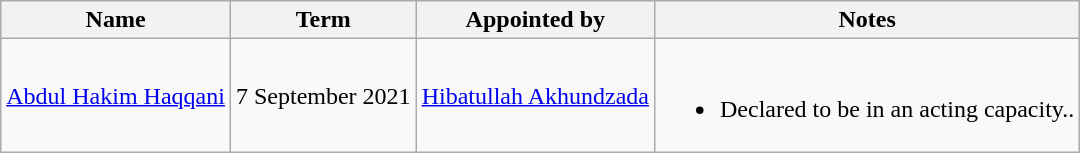<table class="wikitable sortable">
<tr>
<th><strong>Name</strong></th>
<th><strong>Term</strong></th>
<th><strong>Appointed by</strong></th>
<th><strong>Notes</strong></th>
</tr>
<tr>
<td><a href='#'>Abdul Hakim Haqqani</a></td>
<td>7 September 2021</td>
<td><a href='#'>Hibatullah Akhundzada</a></td>
<td><br><ul><li>Declared to be in an acting capacity..</li></ul></td>
</tr>
</table>
